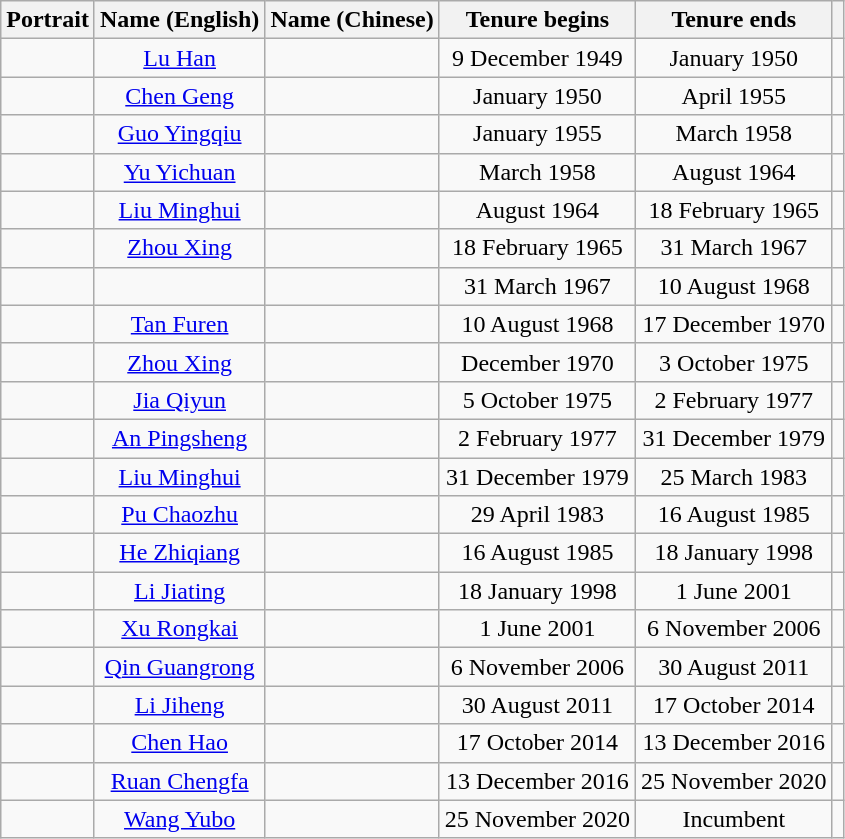<table class="wikitable" style="text-align:center">
<tr>
<th>Portrait</th>
<th>Name (English)</th>
<th>Name (Chinese)</th>
<th>Tenure begins</th>
<th>Tenure ends</th>
<th></th>
</tr>
<tr>
<td></td>
<td><a href='#'>Lu Han</a></td>
<td></td>
<td>9 December 1949</td>
<td>January 1950</td>
<td></td>
</tr>
<tr>
<td></td>
<td><a href='#'>Chen Geng</a></td>
<td></td>
<td>January 1950</td>
<td>April 1955</td>
<td></td>
</tr>
<tr>
<td></td>
<td><a href='#'>Guo Yingqiu</a></td>
<td></td>
<td>January 1955</td>
<td>March 1958</td>
<td></td>
</tr>
<tr>
<td></td>
<td><a href='#'>Yu Yichuan</a></td>
<td></td>
<td>March 1958</td>
<td>August 1964</td>
<td></td>
</tr>
<tr>
<td></td>
<td><a href='#'>Liu Minghui</a></td>
<td></td>
<td>August 1964</td>
<td>18 February 1965</td>
<td></td>
</tr>
<tr>
<td></td>
<td><a href='#'>Zhou Xing</a></td>
<td></td>
<td>18 February 1965</td>
<td>31 March 1967</td>
<td></td>
</tr>
<tr>
<td></td>
<td></td>
<td></td>
<td>31 March 1967</td>
<td>10 August 1968</td>
<td></td>
</tr>
<tr>
<td></td>
<td><a href='#'>Tan Furen</a></td>
<td></td>
<td>10 August 1968</td>
<td>17 December 1970</td>
<td></td>
</tr>
<tr>
<td></td>
<td><a href='#'>Zhou Xing</a></td>
<td></td>
<td>December 1970</td>
<td>3 October 1975</td>
<td></td>
</tr>
<tr>
<td></td>
<td><a href='#'>Jia Qiyun</a></td>
<td></td>
<td>5 October 1975</td>
<td>2 February 1977</td>
<td></td>
</tr>
<tr>
<td></td>
<td><a href='#'>An Pingsheng</a></td>
<td></td>
<td>2 February 1977</td>
<td>31 December 1979</td>
<td></td>
</tr>
<tr>
<td></td>
<td><a href='#'>Liu Minghui</a></td>
<td></td>
<td>31 December 1979</td>
<td>25 March 1983</td>
<td></td>
</tr>
<tr>
<td></td>
<td><a href='#'>Pu Chaozhu</a></td>
<td></td>
<td>29 April 1983</td>
<td>16 August 1985</td>
<td></td>
</tr>
<tr>
<td></td>
<td><a href='#'>He Zhiqiang</a></td>
<td></td>
<td>16 August 1985</td>
<td>18 January 1998</td>
<td></td>
</tr>
<tr>
<td></td>
<td><a href='#'>Li Jiating</a></td>
<td></td>
<td>18 January 1998</td>
<td>1 June 2001</td>
<td></td>
</tr>
<tr>
<td></td>
<td><a href='#'>Xu Rongkai</a></td>
<td></td>
<td>1 June 2001</td>
<td>6 November 2006</td>
<td></td>
</tr>
<tr>
<td></td>
<td><a href='#'>Qin Guangrong</a></td>
<td></td>
<td>6 November 2006</td>
<td>30 August 2011</td>
<td></td>
</tr>
<tr>
<td></td>
<td><a href='#'>Li Jiheng</a></td>
<td></td>
<td>30 August 2011</td>
<td>17 October 2014</td>
<td></td>
</tr>
<tr>
<td></td>
<td><a href='#'>Chen Hao</a></td>
<td></td>
<td>17 October 2014</td>
<td>13 December 2016</td>
<td></td>
</tr>
<tr>
<td></td>
<td><a href='#'>Ruan Chengfa</a></td>
<td></td>
<td>13 December 2016</td>
<td>25 November 2020</td>
<td></td>
</tr>
<tr>
<td></td>
<td><a href='#'>Wang Yubo</a></td>
<td></td>
<td>25 November 2020</td>
<td>Incumbent</td>
<td></td>
</tr>
</table>
